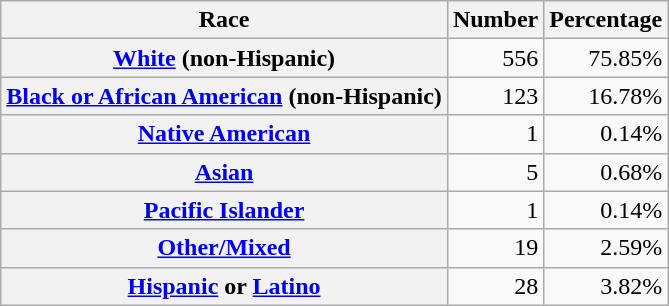<table class="wikitable" style="text-align:right">
<tr>
<th scope="col">Race</th>
<th scope="col">Number</th>
<th scope="col">Percentage</th>
</tr>
<tr>
<th scope="row"><a href='#'>White</a> (non-Hispanic)</th>
<td>556</td>
<td>75.85%</td>
</tr>
<tr>
<th scope="row"><a href='#'>Black or African American</a> (non-Hispanic)</th>
<td>123</td>
<td>16.78%</td>
</tr>
<tr>
<th scope="row"><a href='#'>Native American</a></th>
<td>1</td>
<td>0.14%</td>
</tr>
<tr>
<th scope="row"><a href='#'>Asian</a></th>
<td>5</td>
<td>0.68%</td>
</tr>
<tr>
<th scope="row"><a href='#'>Pacific Islander</a></th>
<td>1</td>
<td>0.14%</td>
</tr>
<tr>
<th scope="row"><a href='#'>Other/Mixed</a></th>
<td>19</td>
<td>2.59%</td>
</tr>
<tr>
<th scope="row"><a href='#'>Hispanic</a> or <a href='#'>Latino</a></th>
<td>28</td>
<td>3.82%</td>
</tr>
</table>
